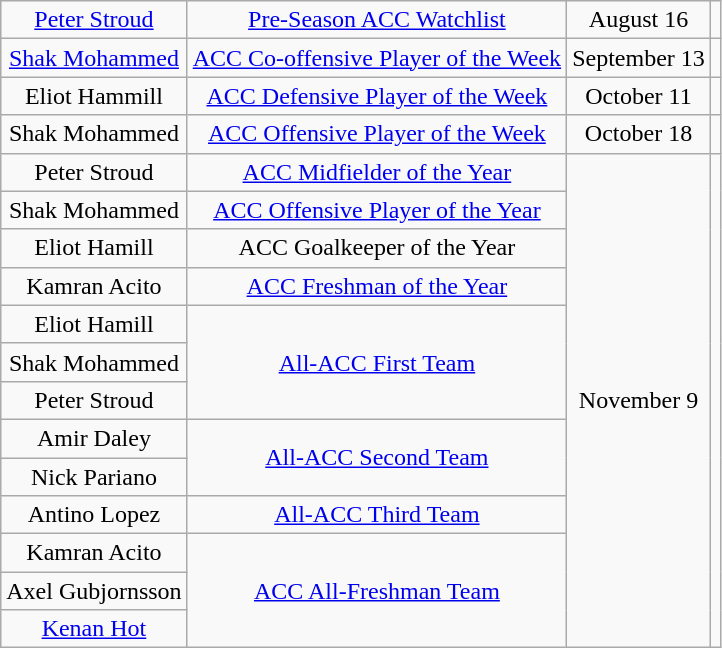<table class="wikitable sortable" style="text-align: center">
<tr>
<td><a href='#'>Peter Stroud</a></td>
<td><a href='#'>Pre-Season ACC Watchlist</a></td>
<td>August 16</td>
<td></td>
</tr>
<tr>
<td><a href='#'>Shak Mohammed</a></td>
<td><a href='#'>ACC Co-offensive Player of the Week</a></td>
<td>September 13</td>
<td></td>
</tr>
<tr>
<td>Eliot Hammill</td>
<td><a href='#'>ACC Defensive Player of the Week</a></td>
<td>October 11</td>
<td></td>
</tr>
<tr>
<td>Shak Mohammed</td>
<td><a href='#'>ACC Offensive Player of the Week</a></td>
<td>October 18</td>
<td></td>
</tr>
<tr>
<td>Peter Stroud</td>
<td><a href='#'>ACC Midfielder of the Year</a></td>
<td rowspan=13>November 9</td>
<td rowspan=13></td>
</tr>
<tr>
<td>Shak Mohammed</td>
<td><a href='#'>ACC Offensive Player of the Year</a></td>
</tr>
<tr>
<td>Eliot Hamill</td>
<td>ACC Goalkeeper of the Year</td>
</tr>
<tr>
<td>Kamran Acito</td>
<td><a href='#'>ACC Freshman of the Year</a></td>
</tr>
<tr>
<td>Eliot Hamill</td>
<td rowspan=3><a href='#'>All-ACC First Team</a></td>
</tr>
<tr>
<td>Shak Mohammed</td>
</tr>
<tr>
<td>Peter Stroud</td>
</tr>
<tr>
<td>Amir Daley</td>
<td rowspan=2><a href='#'>All-ACC Second Team</a></td>
</tr>
<tr>
<td>Nick Pariano</td>
</tr>
<tr>
<td>Antino Lopez</td>
<td><a href='#'>All-ACC Third Team</a></td>
</tr>
<tr>
<td>Kamran Acito</td>
<td rowspan=3><a href='#'>ACC All-Freshman Team</a></td>
</tr>
<tr>
<td>Axel Gubjornsson</td>
</tr>
<tr>
<td><a href='#'>Kenan Hot</a></td>
</tr>
</table>
